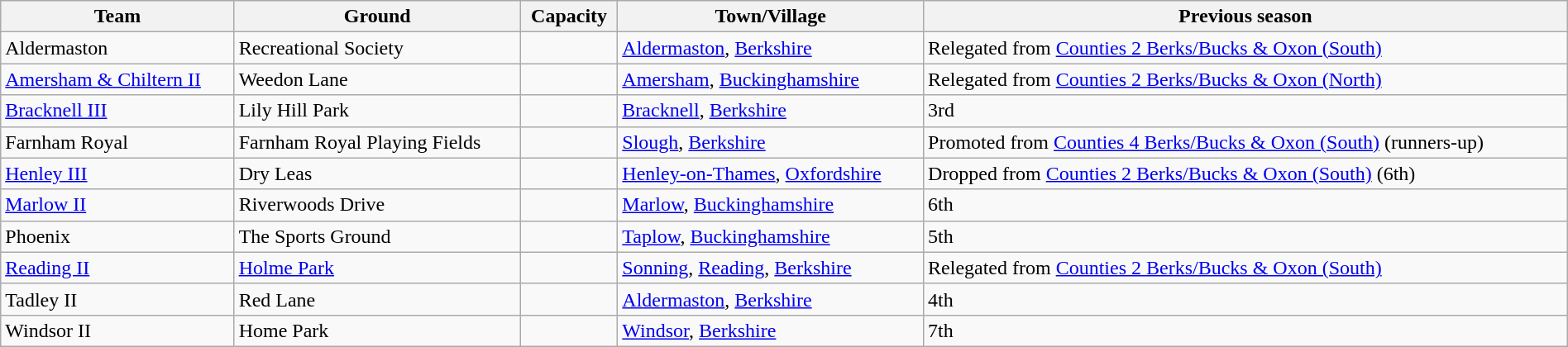<table class="wikitable sortable" width=100%>
<tr>
<th>Team</th>
<th>Ground</th>
<th>Capacity</th>
<th>Town/Village</th>
<th>Previous season</th>
</tr>
<tr>
<td Aldermaston RFC>Aldermaston</td>
<td>Recreational Society</td>
<td></td>
<td><a href='#'>Aldermaston</a>, <a href='#'>Berkshire</a></td>
<td>Relegated from <a href='#'>Counties 2 Berks/Bucks & Oxon (South)</a></td>
</tr>
<tr>
<td><a href='#'>Amersham & Chiltern II</a></td>
<td>Weedon Lane</td>
<td></td>
<td><a href='#'>Amersham</a>, <a href='#'>Buckinghamshire</a></td>
<td>Relegated from <a href='#'>Counties 2 Berks/Bucks & Oxon (North)</a></td>
</tr>
<tr>
<td><a href='#'>Bracknell III</a></td>
<td>Lily Hill Park</td>
<td></td>
<td><a href='#'>Bracknell</a>, <a href='#'>Berkshire</a></td>
<td>3rd</td>
</tr>
<tr>
<td>Farnham Royal</td>
<td>Farnham Royal Playing Fields</td>
<td></td>
<td><a href='#'>Slough</a>, <a href='#'>Berkshire</a></td>
<td>Promoted from <a href='#'>Counties 4 Berks/Bucks & Oxon (South)</a> (runners-up)</td>
</tr>
<tr>
<td><a href='#'>Henley III</a></td>
<td>Dry Leas</td>
<td></td>
<td><a href='#'>Henley-on-Thames</a>, <a href='#'>Oxfordshire</a></td>
<td>Dropped from <a href='#'>Counties 2 Berks/Bucks & Oxon (South)</a> (6th)</td>
</tr>
<tr>
<td><a href='#'>Marlow II</a></td>
<td>Riverwoods Drive</td>
<td></td>
<td><a href='#'>Marlow</a>, <a href='#'>Buckinghamshire</a></td>
<td>6th</td>
</tr>
<tr>
<td>Phoenix</td>
<td>The Sports Ground</td>
<td></td>
<td><a href='#'>Taplow</a>, <a href='#'>Buckinghamshire</a></td>
<td>5th</td>
</tr>
<tr>
<td><a href='#'>Reading II</a></td>
<td><a href='#'>Holme Park</a></td>
<td></td>
<td><a href='#'>Sonning</a>, <a href='#'>Reading</a>, <a href='#'>Berkshire</a></td>
<td>Relegated from <a href='#'>Counties 2 Berks/Bucks & Oxon (South)</a></td>
</tr>
<tr>
<td>Tadley II</td>
<td>Red Lane</td>
<td></td>
<td><a href='#'>Aldermaston</a>, <a href='#'>Berkshire</a></td>
<td>4th</td>
</tr>
<tr>
<td>Windsor II</td>
<td>Home Park</td>
<td></td>
<td><a href='#'>Windsor</a>, <a href='#'>Berkshire</a></td>
<td>7th</td>
</tr>
</table>
